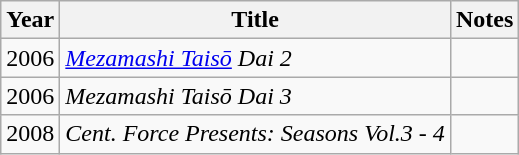<table class="wikitable">
<tr>
<th>Year</th>
<th>Title</th>
<th>Notes</th>
</tr>
<tr>
<td>2006</td>
<td><em><a href='#'>Mezamashi Taisō</a> Dai 2</em></td>
<td></td>
</tr>
<tr>
<td>2006</td>
<td><em>Mezamashi Taisō Dai 3</em></td>
<td></td>
</tr>
<tr>
<td>2008</td>
<td><em>Cent. Force Presents: Seasons Vol.3 - 4</em></td>
<td></td>
</tr>
</table>
